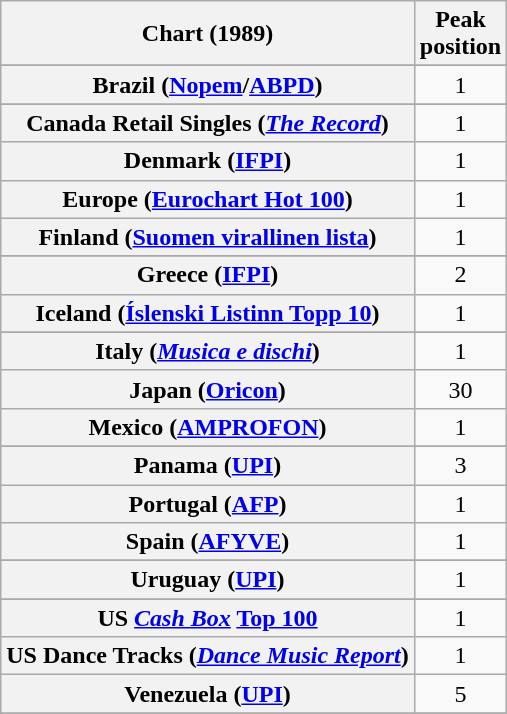<table class="wikitable sortable plainrowheaders" style="text-align:center;">
<tr>
<th scope="col">Chart (1989)</th>
<th scope="col">Peak<br>position</th>
</tr>
<tr>
</tr>
<tr>
</tr>
<tr>
</tr>
<tr>
<th scope="row">Brazil (<a href='#'>Nopem</a>/<a href='#'>ABPD</a>)</th>
<td>1</td>
</tr>
<tr>
</tr>
<tr>
</tr>
<tr>
<th scope="row">Canada Retail Singles (<em><a href='#'>The Record</a></em>)</th>
<td>1</td>
</tr>
<tr>
<th scope="row">Denmark (<a href='#'>IFPI</a>)</th>
<td>1</td>
</tr>
<tr>
<th scope="row">Europe (<a href='#'>Eurochart Hot 100</a>)</th>
<td>1</td>
</tr>
<tr>
<th scope="row">Finland (<a href='#'>Suomen virallinen lista</a>)</th>
<td>1</td>
</tr>
<tr>
</tr>
<tr>
<th scope="row">Greece (<a href='#'>IFPI</a>)</th>
<td>2</td>
</tr>
<tr>
<th scope="row">Iceland (<a href='#'>Íslenski Listinn Topp 10</a>)</th>
<td>1</td>
</tr>
<tr>
</tr>
<tr>
<th scope="row">Italy (<em><a href='#'>Musica e dischi</a></em>)</th>
<td>1</td>
</tr>
<tr>
<th scope="row">Japan (<a href='#'>Oricon</a>)</th>
<td style="text-align:center;">30</td>
</tr>
<tr>
<th scope="row">Mexico (<a href='#'>AMPROFON</a>)</th>
<td>1</td>
</tr>
<tr>
</tr>
<tr>
</tr>
<tr>
</tr>
<tr>
</tr>
<tr>
<th scope="row">Panama (<a href='#'>UPI</a>)</th>
<td>3</td>
</tr>
<tr>
<th scope="row">Portugal (<a href='#'>AFP</a>)</th>
<td>1</td>
</tr>
<tr>
<th scope="row">Spain (<a href='#'>AFYVE</a>)</th>
<td>1</td>
</tr>
<tr>
</tr>
<tr>
</tr>
<tr>
</tr>
<tr>
<th scope="row">Uruguay (<a href='#'>UPI</a>)</th>
<td>1</td>
</tr>
<tr>
</tr>
<tr>
</tr>
<tr>
</tr>
<tr>
</tr>
<tr>
</tr>
<tr>
<th scope="row">US <em><a href='#'>Cash Box</a></em> <a href='#'>Top 100</a></th>
<td>1</td>
</tr>
<tr>
<th scope="row">US Dance Tracks (<em><a href='#'>Dance Music Report</a></em>)</th>
<td>1</td>
</tr>
<tr>
<th scope="row">Venezuela (<a href='#'>UPI</a>)</th>
<td>5</td>
</tr>
<tr>
</tr>
</table>
